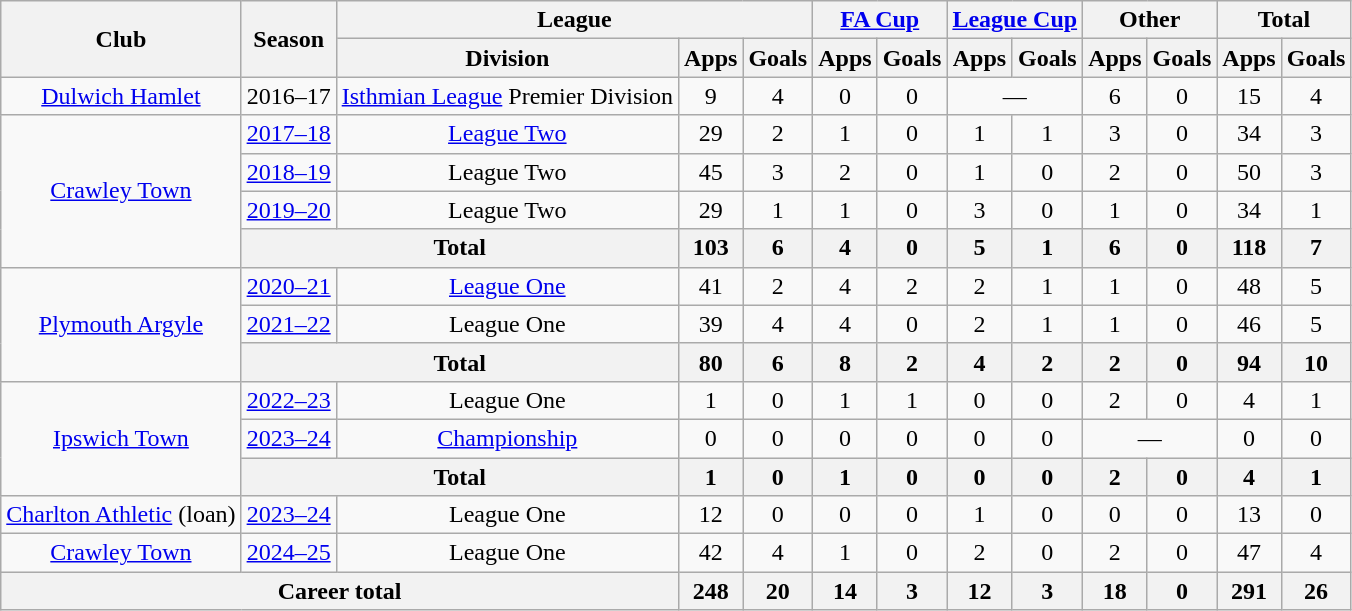<table class="wikitable" style="text-align: center;">
<tr>
<th rowspan="2">Club</th>
<th rowspan="2">Season</th>
<th colspan="3">League</th>
<th colspan="2"><a href='#'>FA Cup</a></th>
<th colspan="2"><a href='#'>League Cup</a></th>
<th colspan="2">Other</th>
<th colspan="2">Total</th>
</tr>
<tr>
<th>Division</th>
<th>Apps</th>
<th>Goals</th>
<th>Apps</th>
<th>Goals</th>
<th>Apps</th>
<th>Goals</th>
<th>Apps</th>
<th>Goals</th>
<th>Apps</th>
<th>Goals</th>
</tr>
<tr>
<td><a href='#'>Dulwich Hamlet</a></td>
<td>2016–17</td>
<td><a href='#'>Isthmian League</a> Premier Division</td>
<td>9</td>
<td>4</td>
<td>0</td>
<td>0</td>
<td colspan="2">—</td>
<td>6</td>
<td>0</td>
<td>15</td>
<td>4</td>
</tr>
<tr>
<td rowspan="4"><a href='#'>Crawley Town</a></td>
<td><a href='#'>2017–18</a></td>
<td><a href='#'>League Two</a></td>
<td>29</td>
<td>2</td>
<td>1</td>
<td>0</td>
<td>1</td>
<td>1</td>
<td>3</td>
<td>0</td>
<td>34</td>
<td>3</td>
</tr>
<tr>
<td><a href='#'>2018–19</a></td>
<td>League Two</td>
<td>45</td>
<td>3</td>
<td>2</td>
<td>0</td>
<td>1</td>
<td>0</td>
<td>2</td>
<td>0</td>
<td>50</td>
<td>3</td>
</tr>
<tr>
<td><a href='#'>2019–20</a></td>
<td>League Two</td>
<td>29</td>
<td>1</td>
<td>1</td>
<td>0</td>
<td>3</td>
<td>0</td>
<td>1</td>
<td>0</td>
<td>34</td>
<td>1</td>
</tr>
<tr>
<th colspan="2">Total</th>
<th>103</th>
<th>6</th>
<th>4</th>
<th>0</th>
<th>5</th>
<th>1</th>
<th>6</th>
<th>0</th>
<th>118</th>
<th>7</th>
</tr>
<tr>
<td rowspan="3"><a href='#'>Plymouth Argyle</a></td>
<td><a href='#'>2020–21</a></td>
<td><a href='#'>League One</a></td>
<td>41</td>
<td>2</td>
<td>4</td>
<td>2</td>
<td>2</td>
<td>1</td>
<td>1</td>
<td>0</td>
<td>48</td>
<td>5</td>
</tr>
<tr>
<td><a href='#'>2021–22</a></td>
<td>League One</td>
<td>39</td>
<td>4</td>
<td>4</td>
<td>0</td>
<td>2</td>
<td>1</td>
<td>1</td>
<td>0</td>
<td>46</td>
<td>5</td>
</tr>
<tr>
<th colspan="2">Total</th>
<th>80</th>
<th>6</th>
<th>8</th>
<th>2</th>
<th>4</th>
<th>2</th>
<th>2</th>
<th>0</th>
<th>94</th>
<th>10</th>
</tr>
<tr>
<td rowspan="3"><a href='#'>Ipswich Town</a></td>
<td><a href='#'>2022–23</a></td>
<td>League One</td>
<td>1</td>
<td>0</td>
<td>1</td>
<td>1</td>
<td>0</td>
<td>0</td>
<td>2</td>
<td>0</td>
<td>4</td>
<td>1</td>
</tr>
<tr>
<td><a href='#'>2023–24</a></td>
<td><a href='#'>Championship</a></td>
<td>0</td>
<td>0</td>
<td>0</td>
<td>0</td>
<td>0</td>
<td>0</td>
<td colspan="2">—</td>
<td>0</td>
<td>0</td>
</tr>
<tr>
<th colspan="2">Total</th>
<th>1</th>
<th>0</th>
<th>1</th>
<th>0</th>
<th>0</th>
<th>0</th>
<th>2</th>
<th>0</th>
<th>4</th>
<th>1</th>
</tr>
<tr>
<td><a href='#'>Charlton Athletic</a> (loan)</td>
<td><a href='#'>2023–24</a></td>
<td>League One</td>
<td>12</td>
<td>0</td>
<td>0</td>
<td>0</td>
<td>1</td>
<td>0</td>
<td>0</td>
<td>0</td>
<td>13</td>
<td>0</td>
</tr>
<tr>
<td><a href='#'>Crawley Town</a></td>
<td><a href='#'>2024–25</a></td>
<td>League One</td>
<td>42</td>
<td>4</td>
<td>1</td>
<td>0</td>
<td>2</td>
<td>0</td>
<td>2</td>
<td>0</td>
<td>47</td>
<td>4</td>
</tr>
<tr>
<th colspan="3">Career total</th>
<th>248</th>
<th>20</th>
<th>14</th>
<th>3</th>
<th>12</th>
<th>3</th>
<th>18</th>
<th>0</th>
<th>291</th>
<th>26</th>
</tr>
</table>
